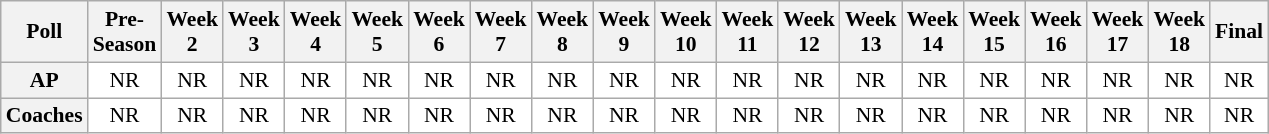<table class="wikitable" style="white-space:nowrap;font-size:90%">
<tr>
<th>Poll</th>
<th>Pre-<br>Season</th>
<th>Week<br>2</th>
<th>Week<br>3</th>
<th>Week<br>4</th>
<th>Week<br>5</th>
<th>Week<br>6</th>
<th>Week<br>7</th>
<th>Week<br>8</th>
<th>Week<br>9</th>
<th>Week<br>10</th>
<th>Week<br>11</th>
<th>Week<br>12</th>
<th>Week<br>13</th>
<th>Week<br>14</th>
<th>Week<br>15</th>
<th>Week<br>16</th>
<th>Week<br>17</th>
<th>Week<br>18</th>
<th>Final</th>
</tr>
<tr style="text-align:center;">
<th>AP</th>
<td style="background:#FFFFFF;">NR</td>
<td style="background:#FFFFFF;">NR</td>
<td style="background:#FFFFFF;">NR</td>
<td style="background:#FFFFFF;">NR</td>
<td style="background:#FFFFFF;">NR</td>
<td style="background:#FFFFFF;">NR</td>
<td style="background:#FFFFFF;">NR</td>
<td style="background:#FFFFFF;">NR</td>
<td style="background:#FFFFFF;">NR</td>
<td style="background:#FFFFFF;">NR</td>
<td style="background:#FFFFFF;">NR</td>
<td style="background:#FFFFFF;">NR</td>
<td style="background:#FFFFFF;">NR</td>
<td style="background:#FFFFFF;">NR</td>
<td style="background:#FFFFFF;">NR</td>
<td style="background:#FFFFFF;">NR</td>
<td style="background:#FFFFFF;">NR</td>
<td style="background:#FFFFFF;">NR</td>
<td style="background:#FFFFFF;">NR</td>
</tr>
<tr style="text-align:center;">
<th>Coaches</th>
<td style="background:#FFFFFF;">NR</td>
<td style="background:#FFFFFF;">NR</td>
<td style="background:#FFFFFF;">NR</td>
<td style="background:#FFFFFF;">NR</td>
<td style="background:#FFFFFF;">NR</td>
<td style="background:#FFFFFF;">NR</td>
<td style="background:#FFFFFF;">NR</td>
<td style="background:#FFFFFF;">NR</td>
<td style="background:#FFFFFF;">NR</td>
<td style="background:#FFFFFF;">NR</td>
<td style="background:#FFFFFF;">NR</td>
<td style="background:#FFFFFF;">NR</td>
<td style="background:#FFFFFF;">NR</td>
<td style="background:#FFFFFF;">NR</td>
<td style="background:#FFFFFF;">NR</td>
<td style="background:#FFFFFF;">NR</td>
<td style="background:#FFFFFF;">NR</td>
<td style="background:#FFFFFF;">NR</td>
<td style="background:#FFFFFF;">NR</td>
</tr>
</table>
